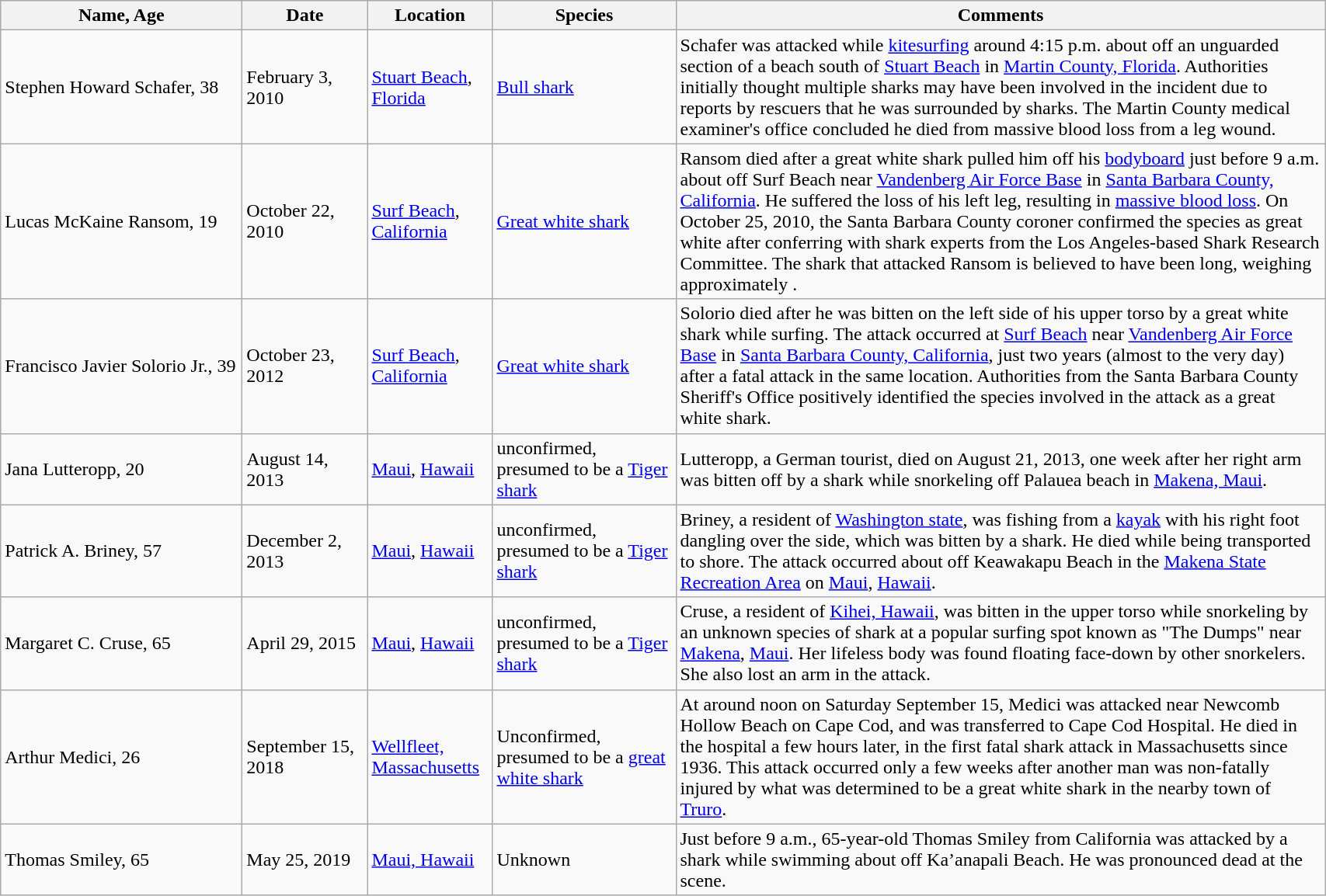<table class="wikitable">
<tr>
<th width="200">Name, Age</th>
<th width="100">Date</th>
<th width="100">Location</th>
<th width="150">Species</th>
<th width="550">Comments</th>
</tr>
<tr>
<td>Stephen Howard Schafer, 38</td>
<td>February 3, 2010</td>
<td><a href='#'>Stuart Beach</a>, <a href='#'>Florida</a></td>
<td><a href='#'>Bull shark</a></td>
<td>Schafer was attacked while <a href='#'>kitesurfing</a> around 4:15 p.m. about  off an unguarded section of a beach south of <a href='#'>Stuart Beach</a> in <a href='#'>Martin County, Florida</a>. Authorities initially thought multiple sharks may have been involved in the incident due to reports by rescuers that he was surrounded by sharks. The Martin County medical examiner's office concluded he died from massive blood loss from a leg wound.</td>
</tr>
<tr>
<td>Lucas McKaine Ransom, 19</td>
<td>October 22, 2010</td>
<td><a href='#'>Surf Beach</a>, <a href='#'>California</a></td>
<td><a href='#'>Great white shark</a></td>
<td>Ransom died after a great white shark pulled him off his <a href='#'>bodyboard</a> just before 9 a.m. about  off Surf Beach near <a href='#'>Vandenberg Air Force Base</a> in <a href='#'>Santa Barbara County, California</a>. He suffered the loss of his left leg, resulting in <a href='#'>massive blood loss</a>. On October 25, 2010, the Santa Barbara County coroner confirmed the species as great white after conferring with shark experts from the Los Angeles-based Shark Research Committee. The shark that attacked Ransom is believed to have been  long, weighing approximately .</td>
</tr>
<tr>
<td>Francisco Javier Solorio Jr., 39</td>
<td>October 23, 2012</td>
<td><a href='#'>Surf Beach</a>, <a href='#'>California</a></td>
<td><a href='#'>Great white shark</a></td>
<td>Solorio died after he was bitten on the left side of his upper torso by a great white shark while surfing. The attack occurred at <a href='#'>Surf Beach</a> near <a href='#'>Vandenberg Air Force Base</a> in <a href='#'>Santa Barbara County, California</a>, just two years (almost to the very day) after a fatal attack in the same location. Authorities from the Santa Barbara County Sheriff's Office positively identified the species involved in the attack as a  great white shark.</td>
</tr>
<tr>
<td>Jana Lutteropp, 20</td>
<td>August 14, 2013</td>
<td><a href='#'>Maui</a>, <a href='#'>Hawaii</a></td>
<td>unconfirmed, presumed to be a <a href='#'>Tiger shark</a></td>
<td>Lutteropp, a German tourist, died on August 21, 2013, one week after her right arm was bitten off by a shark while snorkeling  off Palauea beach in <a href='#'>Makena, Maui</a>.</td>
</tr>
<tr>
<td>Patrick A. Briney, 57</td>
<td>December 2, 2013</td>
<td><a href='#'>Maui</a>, <a href='#'>Hawaii</a></td>
<td>unconfirmed, presumed to be a <a href='#'>Tiger shark</a></td>
<td>Briney, a resident of <a href='#'>Washington state</a>, was fishing from a <a href='#'>kayak</a> with his right foot dangling over the side, which was bitten by a shark. He died while being transported to shore. The attack occurred about  off Keawakapu Beach in the <a href='#'>Makena State Recreation Area</a> on <a href='#'>Maui</a>, <a href='#'>Hawaii</a>.</td>
</tr>
<tr>
<td>Margaret C. Cruse, 65</td>
<td>April 29, 2015</td>
<td><a href='#'>Maui</a>, <a href='#'>Hawaii</a></td>
<td>unconfirmed, presumed to be a <a href='#'>Tiger shark</a></td>
<td>Cruse, a resident of <a href='#'>Kihei, Hawaii</a>, was bitten in the upper torso while snorkeling by an unknown species of shark at a popular surfing spot known as "The Dumps" near <a href='#'>Makena</a>, <a href='#'>Maui</a>. Her lifeless body was found floating face-down by other snorkelers. She also lost an arm in the attack.</td>
</tr>
<tr>
<td>Arthur Medici, 26</td>
<td>September 15, 2018</td>
<td><a href='#'>Wellfleet, Massachusetts</a></td>
<td>Unconfirmed, presumed to be a <a href='#'>great white shark</a></td>
<td>At around noon on Saturday September 15, Medici was attacked near Newcomb Hollow Beach on Cape Cod, and was transferred to Cape Cod Hospital. He died in the hospital a few hours later, in the first fatal shark attack in Massachusetts since 1936. This attack occurred only a few weeks after another man was non-fatally injured by what was determined to be a great white shark in the nearby town of <a href='#'>Truro</a>.</td>
</tr>
<tr>
<td>Thomas Smiley, 65</td>
<td>May 25, 2019</td>
<td><a href='#'>Maui, Hawaii</a></td>
<td>Unknown</td>
<td>Just before 9 a.m., 65-year-old Thomas Smiley from California was attacked by a shark while swimming about  off Ka’anapali Beach. He was pronounced dead at the scene.</td>
</tr>
</table>
